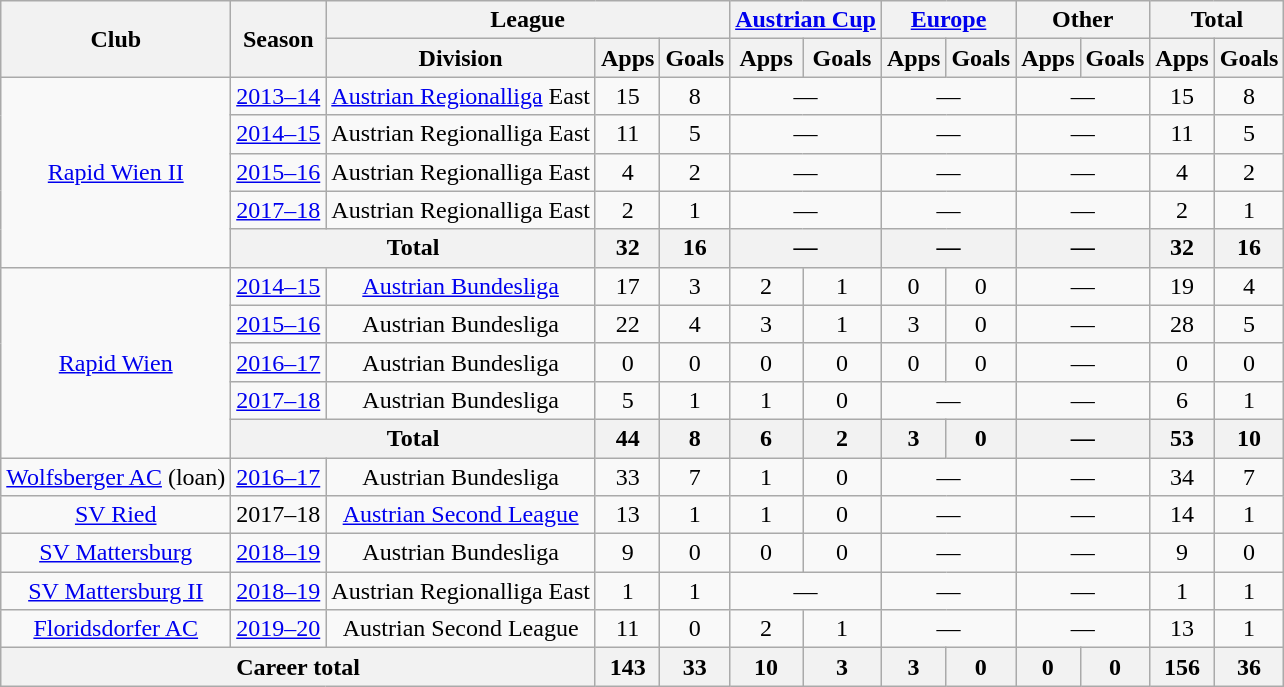<table class="wikitable" style="text-align:center">
<tr>
<th rowspan="2">Club</th>
<th rowspan="2">Season</th>
<th colspan="3">League</th>
<th colspan="2"><a href='#'>Austrian Cup</a></th>
<th colspan="2"><a href='#'>Europe</a></th>
<th colspan="2">Other</th>
<th colspan="2">Total</th>
</tr>
<tr>
<th>Division</th>
<th>Apps</th>
<th>Goals</th>
<th>Apps</th>
<th>Goals</th>
<th>Apps</th>
<th>Goals</th>
<th>Apps</th>
<th>Goals</th>
<th>Apps</th>
<th>Goals</th>
</tr>
<tr>
<td rowspan="5"><a href='#'>Rapid Wien II</a></td>
<td><a href='#'>2013–14</a></td>
<td><a href='#'>Austrian Regionalliga</a> East</td>
<td>15</td>
<td>8</td>
<td colspan="2">—</td>
<td colspan="2">—</td>
<td colspan="2">—</td>
<td>15</td>
<td>8</td>
</tr>
<tr>
<td><a href='#'>2014–15</a></td>
<td>Austrian Regionalliga East</td>
<td>11</td>
<td>5</td>
<td colspan="2">—</td>
<td colspan="2">—</td>
<td colspan="2">—</td>
<td>11</td>
<td>5</td>
</tr>
<tr>
<td><a href='#'>2015–16</a></td>
<td>Austrian Regionalliga East</td>
<td>4</td>
<td>2</td>
<td colspan="2">—</td>
<td colspan="2">—</td>
<td colspan="2">—</td>
<td>4</td>
<td>2</td>
</tr>
<tr>
<td><a href='#'>2017–18</a></td>
<td>Austrian Regionalliga East</td>
<td>2</td>
<td>1</td>
<td colspan="2">—</td>
<td colspan="2">—</td>
<td colspan="2">—</td>
<td>2</td>
<td>1</td>
</tr>
<tr>
<th colspan=2>Total</th>
<th>32</th>
<th>16</th>
<th colspan="2">—</th>
<th colspan="2">—</th>
<th colspan="2">—</th>
<th>32</th>
<th>16</th>
</tr>
<tr>
<td rowspan="5"><a href='#'>Rapid Wien</a></td>
<td><a href='#'>2014–15</a></td>
<td><a href='#'>Austrian Bundesliga</a></td>
<td>17</td>
<td>3</td>
<td>2</td>
<td>1</td>
<td>0</td>
<td>0</td>
<td colspan="2">—</td>
<td>19</td>
<td>4</td>
</tr>
<tr>
<td><a href='#'>2015–16</a></td>
<td>Austrian Bundesliga</td>
<td>22</td>
<td>4</td>
<td>3</td>
<td>1</td>
<td>3</td>
<td>0</td>
<td colspan="2">—</td>
<td>28</td>
<td>5</td>
</tr>
<tr>
<td><a href='#'>2016–17</a></td>
<td>Austrian Bundesliga</td>
<td>0</td>
<td>0</td>
<td>0</td>
<td>0</td>
<td>0</td>
<td>0</td>
<td colspan="2">—</td>
<td>0</td>
<td>0</td>
</tr>
<tr>
<td><a href='#'>2017–18</a></td>
<td>Austrian Bundesliga</td>
<td>5</td>
<td>1</td>
<td>1</td>
<td>0</td>
<td colspan="2">—</td>
<td colspan="2">—</td>
<td>6</td>
<td>1</td>
</tr>
<tr>
<th colspan=2>Total</th>
<th>44</th>
<th>8</th>
<th>6</th>
<th>2</th>
<th>3</th>
<th>0</th>
<th colspan="2">—</th>
<th>53</th>
<th>10</th>
</tr>
<tr>
<td rowspan="1"><a href='#'>Wolfsberger AC</a> (loan)</td>
<td><a href='#'>2016–17</a></td>
<td>Austrian Bundesliga</td>
<td>33</td>
<td>7</td>
<td>1</td>
<td>0</td>
<td colspan="2">—</td>
<td colspan="2">—</td>
<td>34</td>
<td>7</td>
</tr>
<tr>
<td rowspan="1"><a href='#'>SV Ried</a></td>
<td>2017–18</td>
<td><a href='#'>Austrian Second League</a></td>
<td>13</td>
<td>1</td>
<td>1</td>
<td>0</td>
<td colspan="2">—</td>
<td colspan="2">—</td>
<td>14</td>
<td>1</td>
</tr>
<tr>
<td rowspan="1"><a href='#'>SV Mattersburg</a></td>
<td><a href='#'>2018–19</a></td>
<td>Austrian Bundesliga</td>
<td>9</td>
<td>0</td>
<td>0</td>
<td>0</td>
<td colspan="2">—</td>
<td colspan="2">—</td>
<td>9</td>
<td>0</td>
</tr>
<tr>
<td rowspan="1"><a href='#'>SV Mattersburg II</a></td>
<td><a href='#'>2018–19</a></td>
<td>Austrian Regionalliga East</td>
<td>1</td>
<td>1</td>
<td colspan="2">—</td>
<td colspan="2">—</td>
<td colspan="2">—</td>
<td>1</td>
<td>1</td>
</tr>
<tr>
<td rowspan="1"><a href='#'>Floridsdorfer AC</a></td>
<td><a href='#'>2019–20</a></td>
<td>Austrian Second League</td>
<td>11</td>
<td>0</td>
<td>2</td>
<td>1</td>
<td colspan="2">—</td>
<td colspan="2">—</td>
<td>13</td>
<td>1</td>
</tr>
<tr>
<th colspan=3>Career total</th>
<th>143</th>
<th>33</th>
<th>10</th>
<th>3</th>
<th>3</th>
<th>0</th>
<th>0</th>
<th>0</th>
<th>156</th>
<th>36</th>
</tr>
</table>
